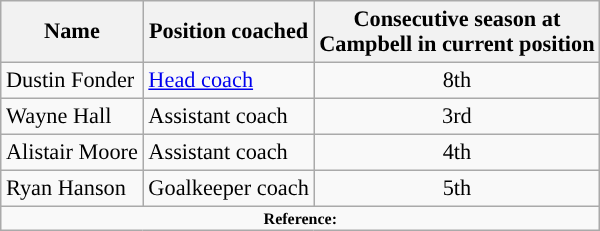<table class="wikitable" style="font-size:93%;">
<tr>
<th>Name</th>
<th>Position coached</th>
<th>Consecutive season at<br>Campbell in current position</th>
</tr>
<tr>
<td>Dustin Fonder</td>
<td><a href='#'>Head coach</a></td>
<td align=center>8th</td>
</tr>
<tr>
<td>Wayne Hall</td>
<td>Assistant coach</td>
<td align=center>3rd</td>
</tr>
<tr>
<td>Alistair Moore</td>
<td>Assistant coach</td>
<td align=center>4th</td>
</tr>
<tr>
<td>Ryan Hanson</td>
<td>Goalkeeper coach</td>
<td align="center">5th</td>
</tr>
<tr>
<td colspan="3" style="font-size:8pt; text-align:center;"><strong>Reference:</strong></td>
</tr>
</table>
